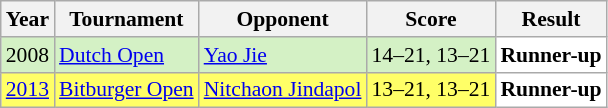<table class="sortable wikitable" style="font-size: 90%;">
<tr>
<th>Year</th>
<th>Tournament</th>
<th>Opponent</th>
<th>Score</th>
<th>Result</th>
</tr>
<tr style="background:#D4F1C5">
<td align="center">2008</td>
<td align="left"><a href='#'>Dutch Open</a></td>
<td align="left"> <a href='#'>Yao Jie</a></td>
<td align="left">14–21, 13–21</td>
<td style="text-align:left; background:white"> <strong>Runner-up</strong></td>
</tr>
<tr style="background:#FFFF67">
<td align="center"><a href='#'>2013</a></td>
<td align="left"><a href='#'>Bitburger Open</a></td>
<td align="left"> <a href='#'>Nitchaon Jindapol</a></td>
<td align="left">13–21, 13–21</td>
<td style="text-align:left; background:white"> <strong>Runner-up</strong></td>
</tr>
</table>
